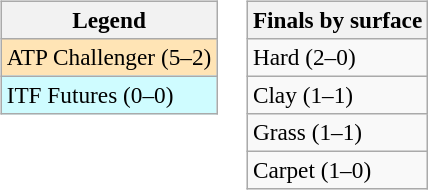<table>
<tr valign=top>
<td><br><table class=wikitable style=font-size:97%>
<tr>
<th>Legend</th>
</tr>
<tr bgcolor=moccasin>
<td>ATP Challenger (5–2)</td>
</tr>
<tr bgcolor=cffcff>
<td>ITF Futures (0–0)</td>
</tr>
</table>
</td>
<td><br><table class=wikitable style=font-size:97%>
<tr>
<th>Finals by surface</th>
</tr>
<tr>
<td>Hard (2–0)</td>
</tr>
<tr>
<td>Clay (1–1)</td>
</tr>
<tr>
<td>Grass (1–1)</td>
</tr>
<tr>
<td>Carpet (1–0)</td>
</tr>
</table>
</td>
</tr>
</table>
